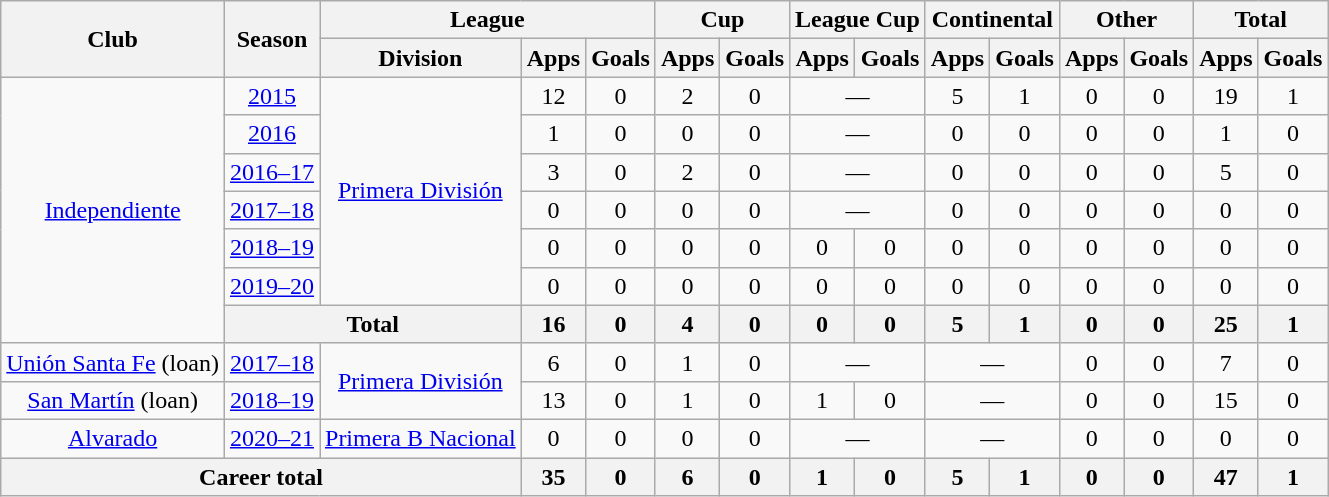<table class="wikitable" style="text-align:center">
<tr>
<th rowspan="2">Club</th>
<th rowspan="2">Season</th>
<th colspan="3">League</th>
<th colspan="2">Cup</th>
<th colspan="2">League Cup</th>
<th colspan="2">Continental</th>
<th colspan="2">Other</th>
<th colspan="2">Total</th>
</tr>
<tr>
<th>Division</th>
<th>Apps</th>
<th>Goals</th>
<th>Apps</th>
<th>Goals</th>
<th>Apps</th>
<th>Goals</th>
<th>Apps</th>
<th>Goals</th>
<th>Apps</th>
<th>Goals</th>
<th>Apps</th>
<th>Goals</th>
</tr>
<tr>
<td rowspan="7"><a href='#'>Independiente</a></td>
<td><a href='#'>2015</a></td>
<td rowspan="6"><a href='#'>Primera División</a></td>
<td>12</td>
<td>0</td>
<td>2</td>
<td>0</td>
<td colspan="2">—</td>
<td>5</td>
<td>1</td>
<td>0</td>
<td>0</td>
<td>19</td>
<td>1</td>
</tr>
<tr>
<td><a href='#'>2016</a></td>
<td>1</td>
<td>0</td>
<td>0</td>
<td>0</td>
<td colspan="2">—</td>
<td>0</td>
<td>0</td>
<td>0</td>
<td>0</td>
<td>1</td>
<td>0</td>
</tr>
<tr>
<td><a href='#'>2016–17</a></td>
<td>3</td>
<td>0</td>
<td>2</td>
<td>0</td>
<td colspan="2">—</td>
<td>0</td>
<td>0</td>
<td>0</td>
<td>0</td>
<td>5</td>
<td>0</td>
</tr>
<tr>
<td><a href='#'>2017–18</a></td>
<td>0</td>
<td>0</td>
<td>0</td>
<td>0</td>
<td colspan="2">—</td>
<td>0</td>
<td>0</td>
<td>0</td>
<td>0</td>
<td>0</td>
<td>0</td>
</tr>
<tr>
<td><a href='#'>2018–19</a></td>
<td>0</td>
<td>0</td>
<td>0</td>
<td>0</td>
<td>0</td>
<td>0</td>
<td>0</td>
<td>0</td>
<td>0</td>
<td>0</td>
<td>0</td>
<td>0</td>
</tr>
<tr>
<td><a href='#'>2019–20</a></td>
<td>0</td>
<td>0</td>
<td>0</td>
<td>0</td>
<td>0</td>
<td>0</td>
<td>0</td>
<td>0</td>
<td>0</td>
<td>0</td>
<td>0</td>
<td>0</td>
</tr>
<tr>
<th colspan="2">Total</th>
<th>16</th>
<th>0</th>
<th>4</th>
<th>0</th>
<th>0</th>
<th>0</th>
<th>5</th>
<th>1</th>
<th>0</th>
<th>0</th>
<th>25</th>
<th>1</th>
</tr>
<tr>
<td rowspan="1"><a href='#'>Unión Santa Fe</a> (loan)</td>
<td><a href='#'>2017–18</a></td>
<td rowspan="2"><a href='#'>Primera División</a></td>
<td>6</td>
<td>0</td>
<td>1</td>
<td>0</td>
<td colspan="2">—</td>
<td colspan="2">—</td>
<td>0</td>
<td>0</td>
<td>7</td>
<td>0</td>
</tr>
<tr>
<td rowspan="1"><a href='#'>San Martín</a> (loan)</td>
<td><a href='#'>2018–19</a></td>
<td>13</td>
<td>0</td>
<td>1</td>
<td>0</td>
<td>1</td>
<td>0</td>
<td colspan="2">—</td>
<td>0</td>
<td>0</td>
<td>15</td>
<td>0</td>
</tr>
<tr>
<td rowspan="1"><a href='#'>Alvarado</a></td>
<td><a href='#'>2020–21</a></td>
<td rowspan="1"><a href='#'>Primera B Nacional</a></td>
<td>0</td>
<td>0</td>
<td>0</td>
<td>0</td>
<td colspan="2">—</td>
<td colspan="2">—</td>
<td>0</td>
<td>0</td>
<td>0</td>
<td>0</td>
</tr>
<tr>
<th colspan="3">Career total</th>
<th>35</th>
<th>0</th>
<th>6</th>
<th>0</th>
<th>1</th>
<th>0</th>
<th>5</th>
<th>1</th>
<th>0</th>
<th>0</th>
<th>47</th>
<th>1</th>
</tr>
</table>
